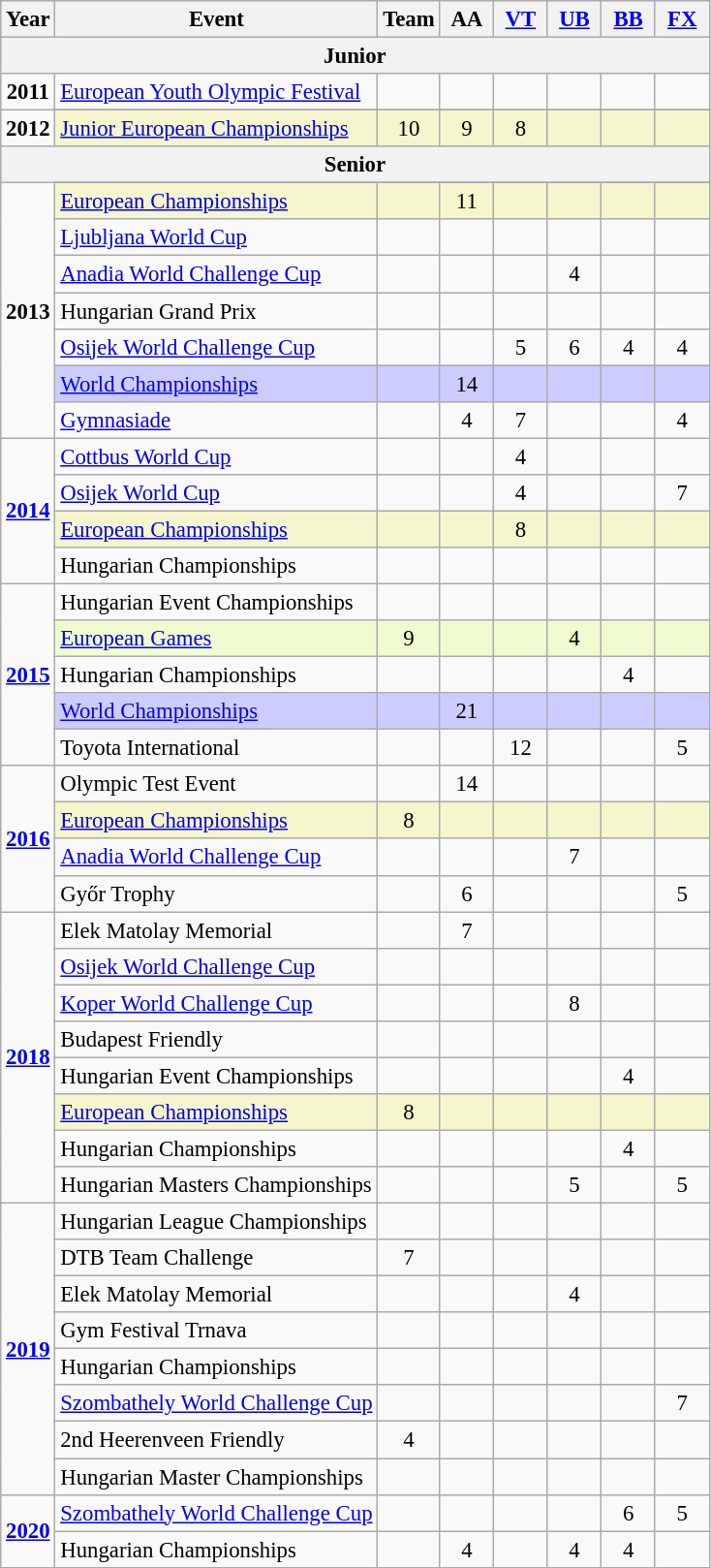<table class="wikitable" style="text-align:center; font-size:95%;">
<tr>
<th align=center>Year</th>
<th align=center>Event</th>
<th style="width:30px;">Team</th>
<th style="width:30px;">AA</th>
<th style="width:30px;"><a href='#'>VT</a></th>
<th style="width:30px;"><a href='#'>UB</a></th>
<th style="width:30px;"><a href='#'>BB</a></th>
<th style="width:30px;"><a href='#'>FX</a></th>
</tr>
<tr>
<th colspan="8"><strong>Junior</strong></th>
</tr>
<tr>
<td rowspan="1"><strong>2011</strong></td>
<td align=left><a href='#'>European Youth Olympic Festival</a></td>
<td></td>
<td></td>
<td></td>
<td></td>
<td></td>
<td></td>
</tr>
<tr>
<td rowspan="2"><strong>2012</strong></td>
</tr>
<tr bgcolor=F5F6CE>
<td align=left><a href='#'>Junior European Championships</a></td>
<td>10</td>
<td>9</td>
<td>8</td>
<td></td>
<td></td>
<td></td>
</tr>
<tr>
<th colspan="8"><strong>Senior</strong></th>
</tr>
<tr>
<td rowspan="8"><strong>2013</strong></td>
</tr>
<tr bgcolor=F5F6CE>
<td align=left><a href='#'>European Championships</a></td>
<td></td>
<td>11</td>
<td></td>
<td></td>
<td></td>
<td></td>
</tr>
<tr>
<td align=left><a href='#'>Ljubljana World Cup</a></td>
<td></td>
<td></td>
<td></td>
<td></td>
<td></td>
<td></td>
</tr>
<tr>
<td align=left><a href='#'>Anadia World Challenge Cup</a></td>
<td></td>
<td></td>
<td></td>
<td>4</td>
<td></td>
<td></td>
</tr>
<tr>
<td align=left>Hungarian Grand Prix</td>
<td></td>
<td></td>
<td></td>
<td></td>
<td></td>
<td></td>
</tr>
<tr>
<td align=left><a href='#'>Osijek World Challenge Cup</a></td>
<td></td>
<td></td>
<td>5</td>
<td>6</td>
<td>4</td>
<td>4</td>
</tr>
<tr bgcolor=#CCCCFF>
<td align=left><a href='#'>World Championships</a></td>
<td></td>
<td>14</td>
<td></td>
<td></td>
<td></td>
<td></td>
</tr>
<tr>
<td align=left><a href='#'>Gymnasiade</a></td>
<td></td>
<td>4</td>
<td>7</td>
<td></td>
<td></td>
<td>4</td>
</tr>
<tr>
<td rowspan="4"><strong><a href='#'>2014</a></strong></td>
<td align=left><a href='#'>Cottbus World Cup</a></td>
<td></td>
<td></td>
<td>4</td>
<td></td>
<td></td>
<td></td>
</tr>
<tr>
<td align=left><a href='#'>Osijek World Cup</a></td>
<td></td>
<td></td>
<td>4</td>
<td></td>
<td></td>
<td>7</td>
</tr>
<tr bgcolor=F5F6CE>
<td align=left><a href='#'>European Championships</a></td>
<td></td>
<td></td>
<td>8</td>
<td></td>
<td></td>
<td></td>
</tr>
<tr>
<td align=left>Hungarian Championships</td>
<td></td>
<td></td>
<td></td>
<td></td>
<td></td>
<td></td>
</tr>
<tr>
<td rowspan="5"><strong><a href='#'>2015</a></strong></td>
<td align=left>Hungarian Event Championships</td>
<td></td>
<td></td>
<td></td>
<td></td>
<td></td>
<td></td>
</tr>
<tr bgcolor=#f0fccf>
<td align=left><a href='#'>European Games</a></td>
<td>9</td>
<td></td>
<td></td>
<td>4</td>
<td></td>
<td></td>
</tr>
<tr>
<td align=left>Hungarian Championships</td>
<td></td>
<td></td>
<td></td>
<td></td>
<td>4</td>
<td></td>
</tr>
<tr bgcolor=#CCCCFF>
<td align=left><a href='#'>World Championships</a></td>
<td></td>
<td>21</td>
<td></td>
<td></td>
<td></td>
<td></td>
</tr>
<tr>
<td align=left>Toyota International</td>
<td></td>
<td></td>
<td>12</td>
<td></td>
<td></td>
<td>5</td>
</tr>
<tr>
<td rowspan="4"><strong><a href='#'>2016</a></strong></td>
<td align=left>Olympic Test Event</td>
<td></td>
<td>14</td>
<td></td>
<td></td>
<td></td>
<td></td>
</tr>
<tr bgcolor=F5F6CE>
<td align=left><a href='#'>European Championships</a></td>
<td>8</td>
<td></td>
<td></td>
<td></td>
<td></td>
<td></td>
</tr>
<tr>
<td align=left><a href='#'>Anadia World Challenge Cup</a></td>
<td></td>
<td></td>
<td></td>
<td>7</td>
<td></td>
<td></td>
</tr>
<tr>
<td align=left>Győr Trophy</td>
<td></td>
<td>6</td>
<td></td>
<td></td>
<td></td>
<td>5</td>
</tr>
<tr>
<td rowspan="8"><strong><a href='#'>2018</a></strong></td>
<td align=left>Elek Matolay Memorial</td>
<td></td>
<td>7</td>
<td></td>
<td></td>
<td></td>
<td></td>
</tr>
<tr>
<td align=left><a href='#'>Osijek World Challenge Cup</a></td>
<td></td>
<td></td>
<td></td>
<td></td>
<td></td>
<td></td>
</tr>
<tr>
<td align=left><a href='#'>Koper World Challenge Cup</a></td>
<td></td>
<td></td>
<td></td>
<td>8</td>
<td></td>
<td></td>
</tr>
<tr>
<td align=left>Budapest Friendly</td>
<td></td>
<td></td>
<td></td>
<td></td>
<td></td>
<td></td>
</tr>
<tr>
<td align=left>Hungarian Event Championships</td>
<td></td>
<td></td>
<td></td>
<td></td>
<td>4</td>
<td></td>
</tr>
<tr bgcolor=F5F6CE>
<td align=left><a href='#'>European Championships</a></td>
<td>8</td>
<td></td>
<td></td>
<td></td>
<td></td>
<td></td>
</tr>
<tr>
<td align=left>Hungarian Championships</td>
<td></td>
<td></td>
<td></td>
<td></td>
<td>4</td>
<td></td>
</tr>
<tr>
<td align=left>Hungarian Masters Championships</td>
<td></td>
<td></td>
<td></td>
<td>5</td>
<td></td>
<td>5</td>
</tr>
<tr>
<td rowspan="8"><strong><a href='#'>2019</a></strong></td>
<td align=left>Hungarian League Championships</td>
<td></td>
<td></td>
<td></td>
<td></td>
<td></td>
<td></td>
</tr>
<tr>
<td align=left>DTB Team Challenge</td>
<td>7</td>
<td></td>
<td></td>
<td></td>
<td></td>
<td></td>
</tr>
<tr>
<td align=left>Elek Matolay Memorial</td>
<td></td>
<td></td>
<td></td>
<td>4</td>
<td></td>
<td></td>
</tr>
<tr>
<td align=left>Gym Festival Trnava</td>
<td></td>
<td></td>
<td></td>
<td></td>
<td></td>
<td></td>
</tr>
<tr>
<td align=left>Hungarian Championships</td>
<td></td>
<td></td>
<td></td>
<td></td>
<td></td>
<td></td>
</tr>
<tr>
<td align=left><a href='#'>Szombathely World Challenge Cup</a></td>
<td></td>
<td></td>
<td></td>
<td></td>
<td></td>
<td>7</td>
</tr>
<tr>
<td align=left>2nd Heerenveen Friendly</td>
<td>4</td>
<td></td>
<td></td>
<td></td>
<td></td>
<td></td>
</tr>
<tr>
<td align=left>Hungarian Master Championships</td>
<td></td>
<td></td>
<td></td>
<td></td>
<td></td>
<td></td>
</tr>
<tr>
<td rowspan="2"><strong><a href='#'>2020</a></strong></td>
<td align=left><a href='#'>Szombathely World Challenge Cup</a></td>
<td></td>
<td></td>
<td></td>
<td></td>
<td>6</td>
<td>5</td>
</tr>
<tr>
<td align=left>Hungarian Championships</td>
<td></td>
<td>4</td>
<td></td>
<td>4</td>
<td>4</td>
<td></td>
</tr>
</table>
